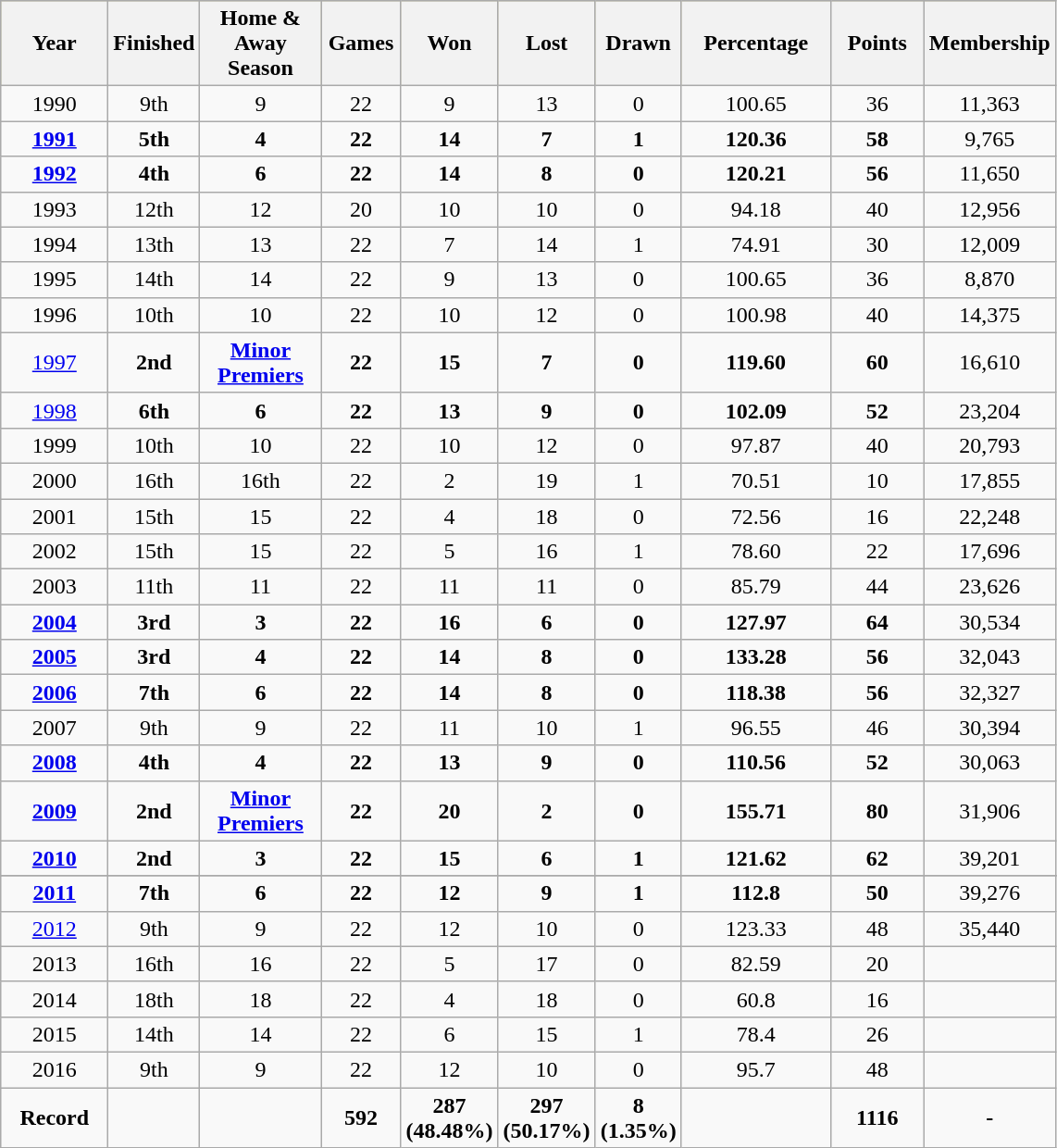<table class="wikitable">
<tr bgcolor=#bdb76b style="text-align:center;">
<th width="70">Year</th>
<th width="50">Finished</th>
<th width="80">Home & Away Season</th>
<th width="50">Games</th>
<th width="50">Won</th>
<th width="50">Lost</th>
<th width="50">Drawn</th>
<th width="100">Percentage</th>
<th width="60">Points</th>
<th width="80">Membership</th>
</tr>
<tr align="center">
<td>1990</td>
<td>9th</td>
<td>9</td>
<td>22</td>
<td>9</td>
<td>13</td>
<td>0</td>
<td>100.65</td>
<td>36</td>
<td>11,363</td>
</tr>
<tr align="center">
<td><strong><a href='#'>1991</a></strong></td>
<td><strong>5th</strong></td>
<td><strong>4</strong></td>
<td><strong>22</strong></td>
<td><strong>14</strong></td>
<td><strong>7</strong></td>
<td><strong>1</strong></td>
<td><strong>120.36</strong></td>
<td><strong>58</strong></td>
<td>9,765</td>
</tr>
<tr align="center">
<td><strong><a href='#'>1992</a></strong></td>
<td><strong>4th</strong></td>
<td><strong>6</strong></td>
<td><strong>22</strong></td>
<td><strong>14</strong></td>
<td><strong>8</strong></td>
<td><strong>0</strong></td>
<td><strong>120.21</strong></td>
<td><strong>56</strong></td>
<td>11,650</td>
</tr>
<tr align="center">
<td>1993</td>
<td>12th</td>
<td>12</td>
<td>20</td>
<td>10</td>
<td>10</td>
<td>0</td>
<td>94.18</td>
<td>40</td>
<td>12,956</td>
</tr>
<tr align="center">
<td>1994</td>
<td>13th</td>
<td>13</td>
<td>22</td>
<td>7</td>
<td>14</td>
<td>1</td>
<td>74.91</td>
<td>30</td>
<td>12,009</td>
</tr>
<tr align="center">
<td>1995</td>
<td>14th</td>
<td>14</td>
<td>22</td>
<td>9</td>
<td>13</td>
<td>0</td>
<td>100.65</td>
<td>36</td>
<td>8,870</td>
</tr>
<tr align="center">
<td>1996</td>
<td>10th</td>
<td>10</td>
<td>22</td>
<td>10</td>
<td>12</td>
<td>0</td>
<td>100.98</td>
<td>40</td>
<td>14,375</td>
</tr>
<tr align="center">
<td><a href='#'>1997</a></td>
<td><strong>2nd</strong></td>
<td><strong><a href='#'>Minor Premiers</a></strong></td>
<td><strong>22</strong></td>
<td><strong>15</strong></td>
<td><strong>7</strong></td>
<td><strong>0</strong></td>
<td><strong>119.60</strong></td>
<td><strong>60</strong></td>
<td>16,610</td>
</tr>
<tr align="center">
<td><a href='#'>1998</a></td>
<td><strong>6th</strong></td>
<td><strong>6</strong></td>
<td><strong>22</strong></td>
<td><strong>13</strong></td>
<td><strong>9</strong></td>
<td><strong>0</strong></td>
<td><strong>102.09</strong></td>
<td><strong>52</strong></td>
<td>23,204</td>
</tr>
<tr align="center">
<td>1999</td>
<td>10th</td>
<td>10</td>
<td>22</td>
<td>10</td>
<td>12</td>
<td>0</td>
<td>97.87</td>
<td>40</td>
<td>20,793</td>
</tr>
<tr align="center">
<td>2000</td>
<td>16th</td>
<td>16th</td>
<td>22</td>
<td>2</td>
<td>19</td>
<td>1</td>
<td>70.51</td>
<td>10</td>
<td>17,855</td>
</tr>
<tr align="center">
<td>2001</td>
<td>15th</td>
<td>15</td>
<td>22</td>
<td>4</td>
<td>18</td>
<td>0</td>
<td>72.56</td>
<td>16</td>
<td>22,248</td>
</tr>
<tr align="center">
<td>2002</td>
<td>15th</td>
<td>15</td>
<td>22</td>
<td>5</td>
<td>16</td>
<td>1</td>
<td>78.60</td>
<td>22</td>
<td>17,696</td>
</tr>
<tr align="center">
<td>2003</td>
<td>11th</td>
<td>11</td>
<td>22</td>
<td>11</td>
<td>11</td>
<td>0</td>
<td>85.79</td>
<td>44</td>
<td>23,626</td>
</tr>
<tr align="center">
<td><strong><a href='#'>2004</a></strong></td>
<td><strong>3rd</strong></td>
<td><strong>3</strong></td>
<td><strong>22</strong></td>
<td><strong>16</strong></td>
<td><strong>6</strong></td>
<td><strong>0</strong></td>
<td><strong>127.97</strong></td>
<td><strong>64</strong></td>
<td>30,534</td>
</tr>
<tr align="center">
<td><strong><a href='#'>2005</a></strong></td>
<td><strong>3rd</strong></td>
<td><strong>4</strong></td>
<td><strong>22</strong></td>
<td><strong>14</strong></td>
<td><strong>8</strong></td>
<td><strong>0</strong></td>
<td><strong>133.28</strong></td>
<td><strong>56</strong></td>
<td>32,043</td>
</tr>
<tr align="center">
<td><strong><a href='#'>2006</a></strong></td>
<td><strong>7th</strong></td>
<td><strong>6</strong></td>
<td><strong>22</strong></td>
<td><strong>14</strong></td>
<td><strong>8</strong></td>
<td><strong>0</strong></td>
<td><strong>118.38</strong></td>
<td><strong>56</strong></td>
<td>32,327</td>
</tr>
<tr align="center">
<td>2007</td>
<td>9th</td>
<td>9</td>
<td>22</td>
<td>11</td>
<td>10</td>
<td>1</td>
<td>96.55</td>
<td>46</td>
<td>30,394</td>
</tr>
<tr align="center">
<td><strong><a href='#'>2008</a></strong></td>
<td><strong>4th</strong></td>
<td><strong>4</strong></td>
<td><strong>22</strong></td>
<td><strong>13</strong></td>
<td><strong>9</strong></td>
<td><strong>0</strong></td>
<td><strong>110.56</strong></td>
<td><strong>52</strong></td>
<td>30,063</td>
</tr>
<tr align="center">
<td><strong><a href='#'>2009</a></strong></td>
<td><strong>2nd</strong></td>
<td><strong><a href='#'>Minor Premiers</a></strong></td>
<td><strong>22</strong></td>
<td><strong>20</strong></td>
<td><strong>2</strong></td>
<td><strong>0</strong></td>
<td><strong>155.71</strong></td>
<td><strong>80</strong></td>
<td>31,906</td>
</tr>
<tr align="center">
<td><strong><a href='#'>2010</a></strong></td>
<td><strong>2nd</strong></td>
<td><strong>3</strong></td>
<td><strong>22</strong></td>
<td><strong>15</strong></td>
<td><strong>6</strong></td>
<td><strong>1</strong></td>
<td><strong>121.62</strong></td>
<td><strong>62</strong></td>
<td>39,201</td>
</tr>
<tr>
</tr>
<tr align="center">
<td><strong><a href='#'>2011</a></strong></td>
<td><strong>7th</strong></td>
<td><strong>6</strong></td>
<td><strong>22</strong></td>
<td><strong>12</strong></td>
<td><strong>9</strong></td>
<td><strong>1</strong></td>
<td><strong>112.8</strong></td>
<td><strong>50</strong></td>
<td>39,276</td>
</tr>
<tr align="center">
<td><a href='#'>2012</a></td>
<td>9th</td>
<td>9</td>
<td>22</td>
<td>12</td>
<td>10</td>
<td>0</td>
<td>123.33</td>
<td>48</td>
<td>35,440</td>
</tr>
<tr align="center">
<td>2013</td>
<td>16th</td>
<td>16</td>
<td>22</td>
<td>5</td>
<td>17</td>
<td>0</td>
<td>82.59</td>
<td>20</td>
<td></td>
</tr>
<tr align="center">
<td>2014</td>
<td>18th</td>
<td>18</td>
<td>22</td>
<td>4</td>
<td>18</td>
<td>0</td>
<td>60.8</td>
<td>16</td>
<td></td>
</tr>
<tr align="center">
<td>2015</td>
<td>14th</td>
<td>14</td>
<td>22</td>
<td>6</td>
<td>15</td>
<td>1</td>
<td>78.4</td>
<td>26</td>
<td></td>
</tr>
<tr align="center">
<td>2016</td>
<td>9th</td>
<td>9</td>
<td>22</td>
<td>12</td>
<td>10</td>
<td>0</td>
<td>95.7</td>
<td>48</td>
<td></td>
</tr>
<tr align="center">
<td><strong>Record</strong></td>
<td></td>
<td></td>
<td><strong>592</strong></td>
<td><strong>287 (48.48%)</strong></td>
<td><strong>297 (50.17%)</strong></td>
<td><strong>8 (1.35%)</strong></td>
<td></td>
<td><strong>1116</strong></td>
<td><strong>-</strong><br></td>
</tr>
</table>
